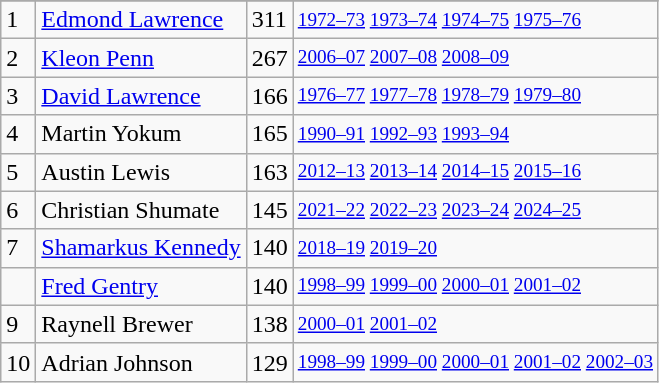<table class="wikitable">
<tr>
</tr>
<tr>
<td>1</td>
<td><a href='#'>Edmond Lawrence</a></td>
<td>311</td>
<td style="font-size:80%;"><a href='#'>1972–73</a> <a href='#'>1973–74</a> <a href='#'>1974–75</a> <a href='#'>1975–76</a></td>
</tr>
<tr>
<td>2</td>
<td><a href='#'>Kleon Penn</a></td>
<td>267</td>
<td style="font-size:80%;"><a href='#'>2006–07</a> <a href='#'>2007–08</a> <a href='#'>2008–09</a></td>
</tr>
<tr>
<td>3</td>
<td><a href='#'>David Lawrence</a></td>
<td>166</td>
<td style="font-size:80%;"><a href='#'>1976–77</a> <a href='#'>1977–78</a> <a href='#'>1978–79</a> <a href='#'>1979–80</a></td>
</tr>
<tr>
<td>4</td>
<td>Martin Yokum</td>
<td>165</td>
<td style="font-size:80%;"><a href='#'>1990–91</a> <a href='#'>1992–93</a> <a href='#'>1993–94</a></td>
</tr>
<tr>
<td>5</td>
<td>Austin Lewis</td>
<td>163</td>
<td style="font-size:80%;"><a href='#'>2012–13</a> <a href='#'>2013–14</a> <a href='#'>2014–15</a> <a href='#'>2015–16</a></td>
</tr>
<tr>
<td>6</td>
<td>Christian Shumate</td>
<td>145</td>
<td style="font-size:80%;"><a href='#'>2021–22</a> <a href='#'>2022–23</a> <a href='#'>2023–24</a> <a href='#'>2024–25</a></td>
</tr>
<tr>
<td>7</td>
<td><a href='#'>Shamarkus Kennedy</a></td>
<td>140</td>
<td style="font-size:80%;"><a href='#'>2018–19</a> <a href='#'>2019–20</a></td>
</tr>
<tr>
<td></td>
<td><a href='#'>Fred Gentry</a></td>
<td>140</td>
<td style="font-size:80%;"><a href='#'>1998–99</a> <a href='#'>1999–00</a> <a href='#'>2000–01</a> <a href='#'>2001–02</a></td>
</tr>
<tr>
<td>9</td>
<td>Raynell Brewer</td>
<td>138</td>
<td style="font-size:80%;"><a href='#'>2000–01</a> <a href='#'>2001–02</a></td>
</tr>
<tr>
<td>10</td>
<td>Adrian Johnson</td>
<td>129</td>
<td style="font-size:80%;"><a href='#'>1998–99</a> <a href='#'>1999–00</a> <a href='#'>2000–01</a> <a href='#'>2001–02</a> <a href='#'>2002–03</a></td>
</tr>
</table>
